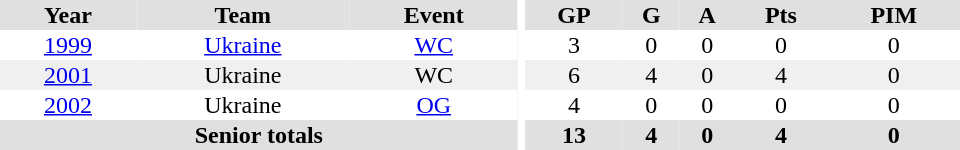<table border="0" cellpadding="1" cellspacing="0" style="text-align:center; width:40em">
<tr bgcolor="#e0e0e0">
<th>Year</th>
<th>Team</th>
<th>Event</th>
<th rowspan="99" bgcolor="#ffffff"></th>
<th>GP</th>
<th>G</th>
<th>A</th>
<th>Pts</th>
<th>PIM</th>
</tr>
<tr>
<td><a href='#'>1999</a></td>
<td><a href='#'>Ukraine</a></td>
<td><a href='#'>WC</a></td>
<td>3</td>
<td>0</td>
<td>0</td>
<td>0</td>
<td>0</td>
</tr>
<tr bgcolor="#f0f0f0">
<td><a href='#'>2001</a></td>
<td>Ukraine</td>
<td>WC</td>
<td>6</td>
<td>4</td>
<td>0</td>
<td>4</td>
<td>0</td>
</tr>
<tr>
<td><a href='#'>2002</a></td>
<td>Ukraine</td>
<td><a href='#'>OG</a></td>
<td>4</td>
<td>0</td>
<td>0</td>
<td>0</td>
<td>0</td>
</tr>
<tr bgcolor="#e0e0e0">
<th colspan="3">Senior totals</th>
<th>13</th>
<th>4</th>
<th>0</th>
<th>4</th>
<th>0</th>
</tr>
</table>
